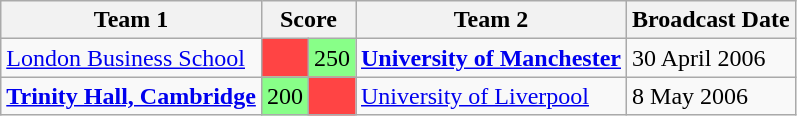<table class="wikitable" border="1">
<tr>
<th>Team 1</th>
<th colspan=2>Score</th>
<th>Team 2</th>
<th>Broadcast Date</th>
</tr>
<tr>
<td><a href='#'>London Business School</a></td>
<td style="background:#ff4444"></td>
<td style="background:#88ff88">250</td>
<td><strong><a href='#'>University of Manchester</a></strong></td>
<td>30 April 2006</td>
</tr>
<tr>
<td><strong><a href='#'>Trinity Hall, Cambridge</a></strong></td>
<td style="background:#88ff88">200</td>
<td style="background:#ff4444"></td>
<td><a href='#'>University of Liverpool</a></td>
<td>8 May 2006</td>
</tr>
</table>
